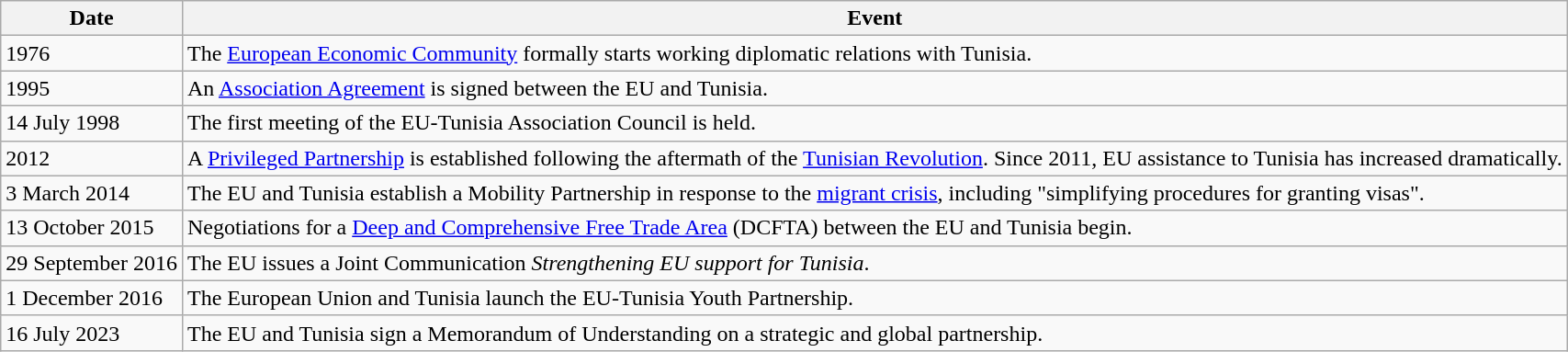<table class="wikitable mw-collapsible">
<tr>
<th>Date</th>
<th>Event</th>
</tr>
<tr>
<td>1976</td>
<td>The <a href='#'>European Economic Community</a> formally starts working diplomatic relations with Tunisia.</td>
</tr>
<tr>
<td>1995</td>
<td>An <a href='#'>Association Agreement</a> is signed between the EU and Tunisia.</td>
</tr>
<tr>
<td>14 July 1998</td>
<td>The first meeting of the EU-Tunisia Association Council is held.</td>
</tr>
<tr>
<td>2012</td>
<td>A <a href='#'>Privileged Partnership</a> is established following the aftermath of the <a href='#'>Tunisian Revolution</a>.  Since 2011, EU assistance to Tunisia has increased dramatically.</td>
</tr>
<tr>
<td>3 March 2014</td>
<td>The EU and Tunisia establish a Mobility Partnership in response to the <a href='#'>migrant crisis</a>, including "simplifying procedures for granting visas".</td>
</tr>
<tr>
<td>13 October 2015</td>
<td>Negotiations for a <a href='#'>Deep and Comprehensive Free Trade Area</a> (DCFTA) between the EU and Tunisia begin.</td>
</tr>
<tr>
<td>29 September 2016</td>
<td>The EU issues a Joint Communication <em>Strengthening EU support for Tunisia</em>.</td>
</tr>
<tr>
<td>1 December 2016</td>
<td>The European Union and Tunisia launch the EU-Tunisia Youth Partnership.</td>
</tr>
<tr>
<td>16 July 2023</td>
<td>The EU and Tunisia sign a Memorandum of Understanding on a strategic and global partnership. </td>
</tr>
</table>
